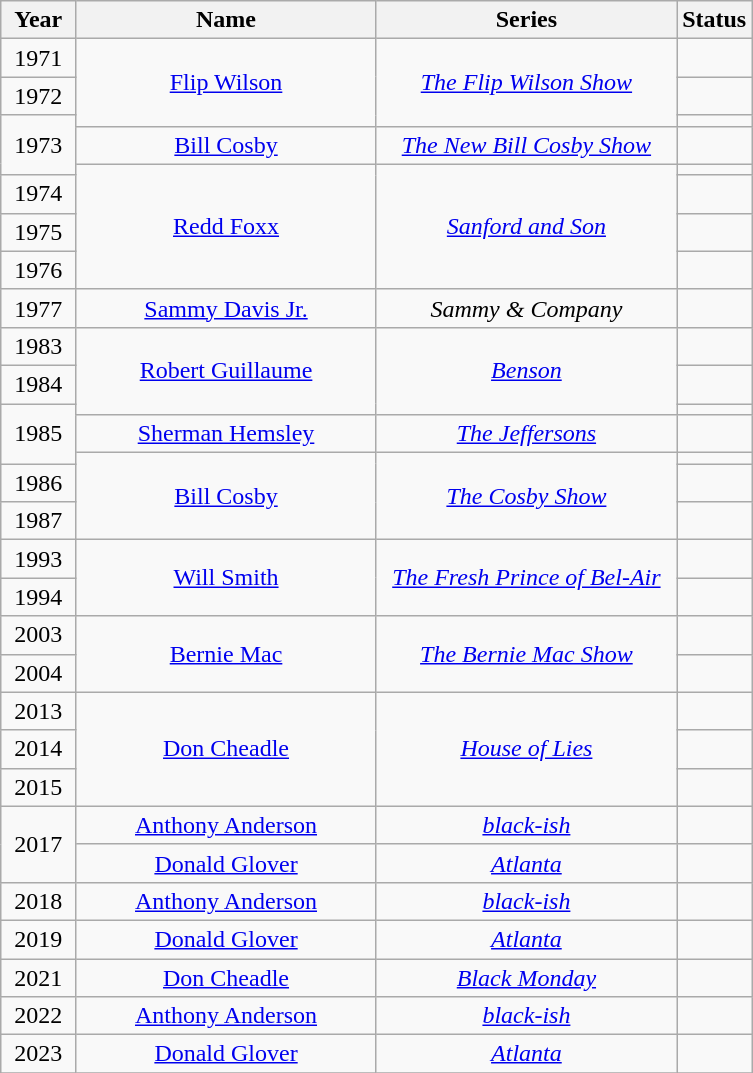<table class="wikitable" style="text-align: center">
<tr>
<th style="width:10%;">Year</th>
<th style="width:40%;">Name</th>
<th style="width:40%;">Series</th>
<th style="width:10%;">Status</th>
</tr>
<tr>
<td>1971</td>
<td rowspan="3"><a href='#'>Flip Wilson</a></td>
<td rowspan="3"><em><a href='#'>The Flip Wilson Show</a></em></td>
<td></td>
</tr>
<tr>
<td>1972</td>
<td></td>
</tr>
<tr>
<td rowspan="3">1973</td>
<td></td>
</tr>
<tr>
<td><a href='#'>Bill Cosby</a></td>
<td><em><a href='#'>The New Bill Cosby Show</a></em></td>
<td></td>
</tr>
<tr>
<td rowspan="4"><a href='#'>Redd Foxx</a></td>
<td rowspan="4"><em><a href='#'>Sanford and Son</a></em></td>
<td></td>
</tr>
<tr>
<td>1974</td>
<td></td>
</tr>
<tr>
<td>1975</td>
<td></td>
</tr>
<tr>
<td>1976</td>
<td></td>
</tr>
<tr>
<td>1977</td>
<td><a href='#'>Sammy Davis Jr.</a></td>
<td><em>Sammy & Company</em></td>
<td></td>
</tr>
<tr>
<td>1983</td>
<td rowspan="3"><a href='#'>Robert Guillaume</a></td>
<td rowspan="3"><em><a href='#'>Benson</a></em></td>
<td></td>
</tr>
<tr>
<td>1984</td>
<td></td>
</tr>
<tr>
<td rowspan="3">1985</td>
<td></td>
</tr>
<tr>
<td><a href='#'>Sherman Hemsley</a></td>
<td><em><a href='#'>The Jeffersons</a></em></td>
<td></td>
</tr>
<tr>
<td rowspan="3"><a href='#'>Bill Cosby</a></td>
<td rowspan="3"><em><a href='#'>The Cosby Show</a></em></td>
<td></td>
</tr>
<tr>
<td>1986</td>
<td></td>
</tr>
<tr>
<td>1987</td>
<td></td>
</tr>
<tr>
<td>1993</td>
<td rowspan="2"><a href='#'>Will Smith</a></td>
<td rowspan="2"><em><a href='#'>The Fresh Prince of Bel-Air</a></em></td>
<td></td>
</tr>
<tr>
<td>1994</td>
<td></td>
</tr>
<tr>
<td>2003</td>
<td rowspan="2"><a href='#'>Bernie Mac</a></td>
<td rowspan="2"><em><a href='#'>The Bernie Mac Show</a></em></td>
<td></td>
</tr>
<tr>
<td>2004</td>
<td></td>
</tr>
<tr>
<td>2013</td>
<td rowspan="3"><a href='#'>Don Cheadle</a></td>
<td rowspan="3"><em><a href='#'>House of Lies</a></em></td>
<td></td>
</tr>
<tr>
<td>2014</td>
<td></td>
</tr>
<tr>
<td>2015</td>
<td></td>
</tr>
<tr>
<td rowspan="2">2017</td>
<td><a href='#'>Anthony Anderson</a></td>
<td><em><a href='#'>black-ish</a></em></td>
<td></td>
</tr>
<tr>
<td><a href='#'>Donald Glover</a></td>
<td><em><a href='#'>Atlanta</a></em></td>
<td></td>
</tr>
<tr>
<td>2018</td>
<td><a href='#'>Anthony Anderson</a></td>
<td><em><a href='#'>black-ish</a></em></td>
<td></td>
</tr>
<tr>
<td>2019</td>
<td><a href='#'>Donald Glover</a></td>
<td><em><a href='#'>Atlanta</a></em></td>
<td></td>
</tr>
<tr>
<td>2021</td>
<td><a href='#'>Don Cheadle</a></td>
<td><em><a href='#'>Black Monday</a></em></td>
<td></td>
</tr>
<tr>
<td>2022</td>
<td><a href='#'>Anthony Anderson</a></td>
<td><em><a href='#'>black-ish</a></em></td>
<td></td>
</tr>
<tr>
<td>2023</td>
<td><a href='#'>Donald Glover</a></td>
<td><em><a href='#'>Atlanta</a></em></td>
<td></td>
</tr>
<tr>
</tr>
</table>
